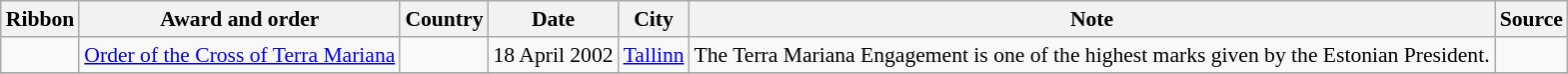<table class="wikitable sortable" style="font-size: 90%;">
<tr>
<th class="unsortable">Ribbon</th>
<th>Award and order</th>
<th>Country</th>
<th>Date</th>
<th>City</th>
<th class="unsortable">Note</th>
<th class="unsortable">Source</th>
</tr>
<tr>
<td></td>
<td><a href='#'>Order of the Cross of Terra Mariana</a></td>
<td></td>
<td align=center> 18 April 2002</td>
<td><a href='#'>Tallinn</a></td>
<td>The Terra Mariana Engagement is one of the highest marks given by the Estonian President.</td>
<td></td>
</tr>
<tr>
</tr>
</table>
